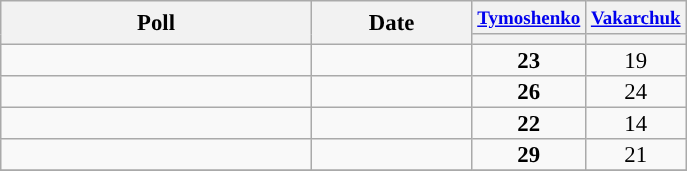<table class="wikitable" style="text-align:center;font-size:95%;line-height:14px;">
<tr>
<th rowspan=2 style="width:200px;">Poll</th>
<th rowspan=2 style="width:100px;">Date</th>
<th><small><a href='#'>Tymoshenko</a></small><br></th>
<th><small><a href='#'>Vakarchuk</a></small><br></th>
</tr>
<tr>
<th style="background:"></th>
<th style="background:"></th>
</tr>
<tr>
<td></td>
<td></td>
<td style="background-color:#"><strong>23</strong></td>
<td>19</td>
</tr>
<tr>
<td> </td>
<td></td>
<td style="background-color:#"><strong>26</strong></td>
<td>24</td>
</tr>
<tr>
<td></td>
<td></td>
<td style="background-color:#"><strong>22</strong></td>
<td>14</td>
</tr>
<tr>
<td> </td>
<td></td>
<td style="background-color:#"><strong>29</strong></td>
<td>21</td>
</tr>
<tr>
</tr>
</table>
